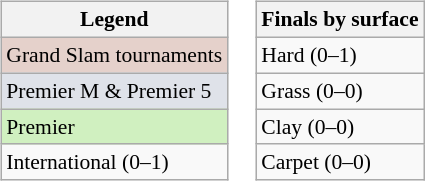<table>
<tr valign=top>
<td><br><table class="wikitable" style="font-size:90%;">
<tr>
<th>Legend</th>
</tr>
<tr>
<td bgcolor=e5d1cb>Grand Slam tournaments</td>
</tr>
<tr>
<td bgcolor=dfe2e9>Premier M & Premier 5</td>
</tr>
<tr>
<td bgcolor=d0f0c0>Premier</td>
</tr>
<tr>
<td>International (0–1)</td>
</tr>
</table>
</td>
<td><br><table class="wikitable" style="font-size:90%;">
<tr>
<th>Finals by surface</th>
</tr>
<tr>
<td>Hard (0–1)</td>
</tr>
<tr>
<td>Grass (0–0)</td>
</tr>
<tr>
<td>Clay (0–0)</td>
</tr>
<tr>
<td>Carpet (0–0)</td>
</tr>
</table>
</td>
</tr>
</table>
